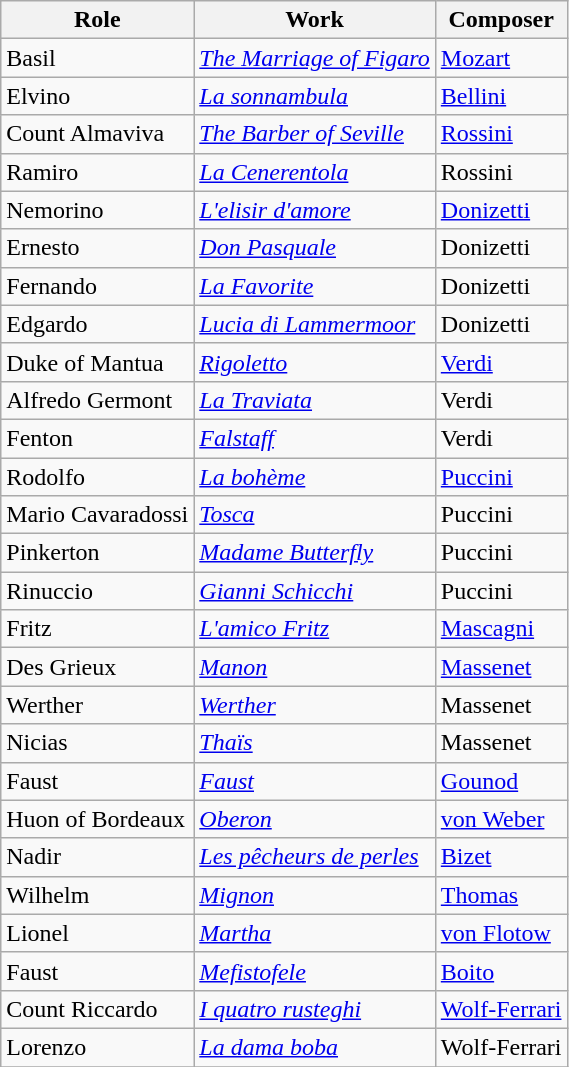<table class="wikitable">
<tr>
<th>Role</th>
<th><strong>Work</strong></th>
<th><strong>Composer</strong></th>
</tr>
<tr>
<td>Basil</td>
<td><em><a href='#'>The Marriage of Figaro</a></em></td>
<td><a href='#'>Mozart</a></td>
</tr>
<tr>
<td>Elvino</td>
<td><em><a href='#'>La sonnambula</a></em></td>
<td><a href='#'>Bellini</a></td>
</tr>
<tr>
<td>Count Almaviva</td>
<td><em><a href='#'>The Barber of Seville</a></em></td>
<td><a href='#'>Rossini</a></td>
</tr>
<tr>
<td>Ramiro</td>
<td><em><a href='#'>La Cenerentola</a></em></td>
<td>Rossini</td>
</tr>
<tr>
<td>Nemorino</td>
<td><em><a href='#'>L'elisir d'amore</a></em></td>
<td><a href='#'>Donizetti</a></td>
</tr>
<tr>
<td>Ernesto</td>
<td><em><a href='#'>Don Pasquale</a></em></td>
<td>Donizetti</td>
</tr>
<tr>
<td>Fernando</td>
<td><em><a href='#'>La Favorite</a></em></td>
<td>Donizetti</td>
</tr>
<tr>
<td>Edgardo</td>
<td><em><a href='#'>Lucia di Lammermoor</a></em></td>
<td>Donizetti</td>
</tr>
<tr>
<td>Duke of Mantua</td>
<td><em><a href='#'>Rigoletto</a></em></td>
<td><a href='#'>Verdi</a></td>
</tr>
<tr>
<td>Alfredo Germont</td>
<td><em><a href='#'>La Traviata</a></em></td>
<td>Verdi</td>
</tr>
<tr>
<td>Fenton</td>
<td><em><a href='#'>Falstaff</a></em></td>
<td>Verdi</td>
</tr>
<tr>
<td>Rodolfo</td>
<td><em><a href='#'>La bohème</a></em></td>
<td><a href='#'>Puccini</a></td>
</tr>
<tr>
<td>Mario Cavaradossi</td>
<td><em><a href='#'>Tosca</a></em></td>
<td>Puccini</td>
</tr>
<tr>
<td>Pinkerton</td>
<td><em><a href='#'>Madame Butterfly</a></em></td>
<td>Puccini</td>
</tr>
<tr>
<td>Rinuccio</td>
<td><em><a href='#'>Gianni Schicchi</a></em></td>
<td>Puccini</td>
</tr>
<tr>
<td>Fritz</td>
<td><em><a href='#'>L'amico Fritz</a></em></td>
<td><a href='#'>Mascagni</a></td>
</tr>
<tr>
<td>Des Grieux</td>
<td><em><a href='#'>Manon</a></em></td>
<td><a href='#'>Massenet</a></td>
</tr>
<tr>
<td>Werther</td>
<td><em><a href='#'>Werther</a></em></td>
<td>Massenet</td>
</tr>
<tr>
<td>Nicias</td>
<td><em><a href='#'>Thaïs</a></em></td>
<td>Massenet</td>
</tr>
<tr>
<td>Faust</td>
<td><em><a href='#'>Faust</a></em></td>
<td><a href='#'>Gounod</a></td>
</tr>
<tr>
<td>Huon of Bordeaux</td>
<td><em><a href='#'>Oberon</a></em></td>
<td><a href='#'>von Weber</a></td>
</tr>
<tr>
<td>Nadir</td>
<td><em><a href='#'>Les pêcheurs de perles</a></em></td>
<td><a href='#'>Bizet</a></td>
</tr>
<tr>
<td>Wilhelm</td>
<td><em><a href='#'>Mignon</a></em></td>
<td><a href='#'>Thomas</a></td>
</tr>
<tr>
<td>Lionel</td>
<td><em><a href='#'>Martha</a></em></td>
<td><a href='#'>von Flotow</a></td>
</tr>
<tr>
<td>Faust</td>
<td><em><a href='#'>Mefistofele</a></em></td>
<td><a href='#'>Boito</a></td>
</tr>
<tr>
<td>Count Riccardo</td>
<td><em><a href='#'>I quatro rusteghi</a></em></td>
<td><a href='#'>Wolf-Ferrari</a></td>
</tr>
<tr>
<td>Lorenzo</td>
<td><em><a href='#'>La dama boba</a></em></td>
<td>Wolf-Ferrari</td>
</tr>
<tr>
</tr>
</table>
